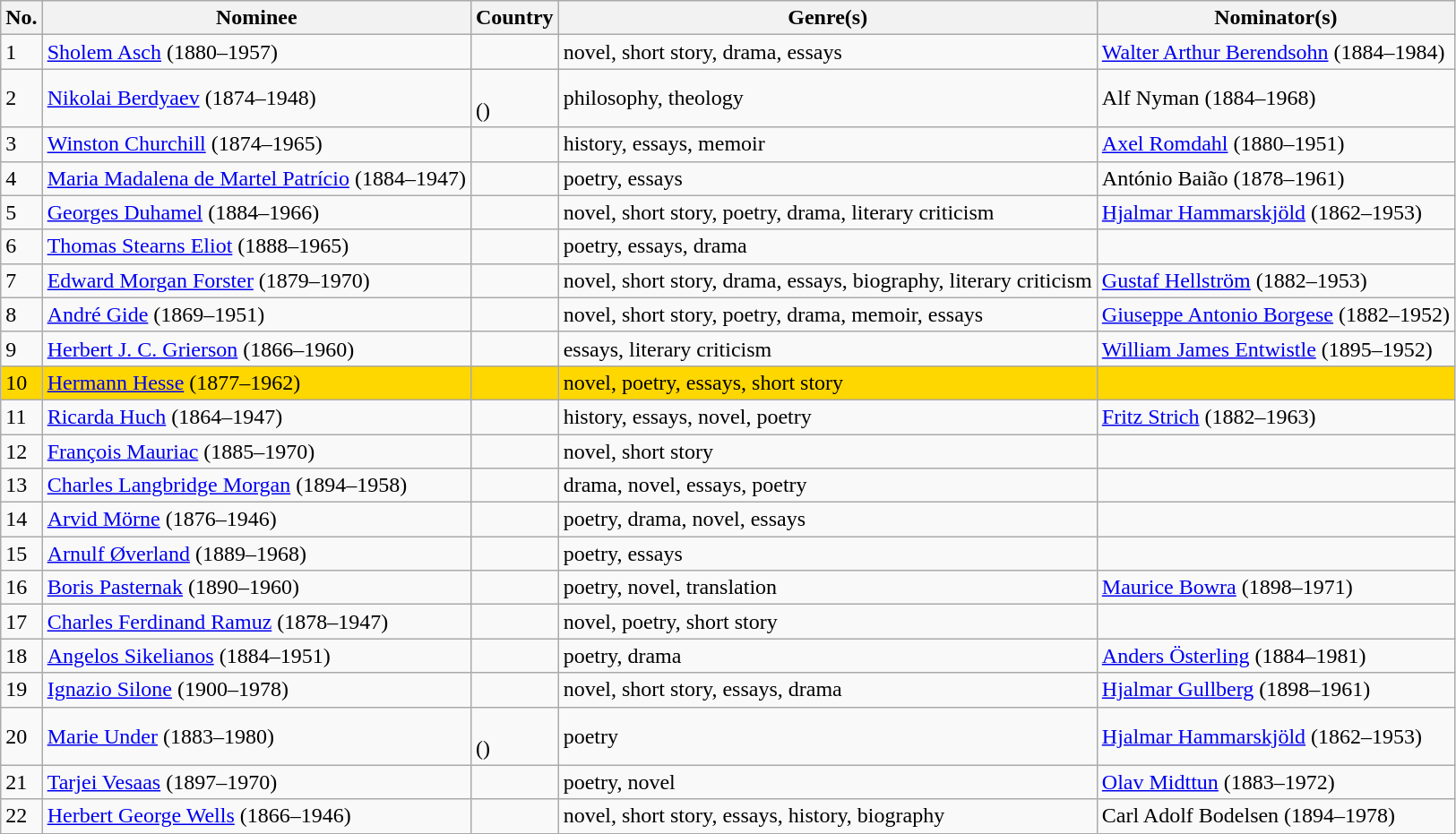<table class="sortable wikitable mw-collapsible">
<tr>
<th scope=col>No.</th>
<th scope=col>Nominee</th>
<th scope=col>Country</th>
<th scope=col>Genre(s)</th>
<th scope=col>Nominator(s)</th>
</tr>
<tr>
<td>1</td>
<td><a href='#'>Sholem Asch</a> (1880–1957)</td>
<td><br></td>
<td>novel, short story, drama, essays</td>
<td><a href='#'>Walter Arthur Berendsohn</a> (1884–1984)</td>
</tr>
<tr>
<td>2</td>
<td><a href='#'>Nikolai Berdyaev</a> (1874–1948)</td>
<td><br>()</td>
<td>philosophy, theology</td>
<td>Alf Nyman (1884–1968)</td>
</tr>
<tr>
<td>3</td>
<td><a href='#'>Winston Churchill</a> (1874–1965)</td>
<td></td>
<td>history, essays, memoir</td>
<td><a href='#'>Axel Romdahl</a> (1880–1951)</td>
</tr>
<tr>
<td>4</td>
<td><a href='#'>Maria Madalena de Martel Patrício</a> (1884–1947)</td>
<td></td>
<td>poetry, essays</td>
<td>António Baião (1878–1961)</td>
</tr>
<tr>
<td>5</td>
<td><a href='#'>Georges Duhamel</a> (1884–1966)</td>
<td></td>
<td>novel, short story, poetry, drama, literary criticism</td>
<td><a href='#'>Hjalmar Hammarskjöld</a> (1862–1953)</td>
</tr>
<tr>
<td>6</td>
<td><a href='#'>Thomas Stearns Eliot</a> (1888–1965)</td>
<td><br></td>
<td>poetry, essays, drama</td>
<td></td>
</tr>
<tr>
<td>7</td>
<td><a href='#'>Edward Morgan Forster</a> (1879–1970)</td>
<td></td>
<td>novel, short story, drama, essays, biography, literary criticism</td>
<td><a href='#'>Gustaf Hellström</a> (1882–1953)</td>
</tr>
<tr>
<td>8</td>
<td><a href='#'>André Gide</a> (1869–1951)</td>
<td></td>
<td>novel, short story, poetry, drama, memoir, essays</td>
<td><a href='#'>Giuseppe Antonio Borgese</a> (1882–1952)</td>
</tr>
<tr>
<td>9</td>
<td><a href='#'>Herbert J. C. Grierson</a> (1866–1960)</td>
<td></td>
<td>essays, literary criticism</td>
<td><a href='#'>William James Entwistle</a> (1895–1952)</td>
</tr>
<tr>
<td style="background:gold;white-space:nowrap">10</td>
<td style="background:gold;white-space:nowrap"><a href='#'>Hermann Hesse</a> (1877–1962)</td>
<td style="background:gold;white-space:nowrap"><br></td>
<td style="background:gold;white-space:nowrap">novel, poetry, essays, short story</td>
<td style="background:gold;white-space:nowrap"></td>
</tr>
<tr>
<td>11</td>
<td><a href='#'>Ricarda Huch</a> (1864–1947)</td>
<td></td>
<td>history, essays, novel, poetry</td>
<td><a href='#'>Fritz Strich</a> (1882–1963)</td>
</tr>
<tr>
<td>12</td>
<td><a href='#'>François Mauriac</a> (1885–1970)</td>
<td></td>
<td>novel, short story</td>
<td></td>
</tr>
<tr>
<td>13</td>
<td><a href='#'>Charles Langbridge Morgan</a> (1894–1958)</td>
<td></td>
<td>drama, novel, essays, poetry</td>
<td></td>
</tr>
<tr>
<td>14</td>
<td><a href='#'>Arvid Mörne</a> (1876–1946)</td>
<td></td>
<td>poetry, drama, novel, essays</td>
<td></td>
</tr>
<tr>
<td>15</td>
<td><a href='#'>Arnulf Øverland</a> (1889–1968)</td>
<td></td>
<td>poetry, essays</td>
<td></td>
</tr>
<tr>
<td>16</td>
<td><a href='#'>Boris Pasternak</a> (1890–1960)</td>
<td></td>
<td>poetry, novel, translation</td>
<td><a href='#'>Maurice Bowra</a> (1898–1971)</td>
</tr>
<tr>
<td>17</td>
<td><a href='#'>Charles Ferdinand Ramuz</a> (1878–1947)</td>
<td></td>
<td>novel, poetry, short story</td>
<td></td>
</tr>
<tr>
<td>18</td>
<td><a href='#'>Angelos Sikelianos</a> (1884–1951)</td>
<td></td>
<td>poetry, drama</td>
<td><a href='#'>Anders Österling</a> (1884–1981)</td>
</tr>
<tr>
<td>19</td>
<td><a href='#'>Ignazio Silone</a> (1900–1978)</td>
<td></td>
<td>novel, short story, essays, drama</td>
<td><a href='#'>Hjalmar Gullberg</a> (1898–1961)</td>
</tr>
<tr>
<td>20</td>
<td><a href='#'>Marie Under</a> (1883–1980)</td>
<td><br>()</td>
<td>poetry</td>
<td><a href='#'>Hjalmar Hammarskjöld</a> (1862–1953)</td>
</tr>
<tr>
<td>21</td>
<td><a href='#'>Tarjei Vesaas</a> (1897–1970)</td>
<td></td>
<td>poetry, novel</td>
<td><a href='#'>Olav Midttun</a> (1883–1972)</td>
</tr>
<tr>
<td>22</td>
<td><a href='#'>Herbert George Wells</a> (1866–1946)</td>
<td></td>
<td>novel, short story, essays, history, biography</td>
<td>Carl Adolf Bodelsen (1894–1978)</td>
</tr>
</table>
